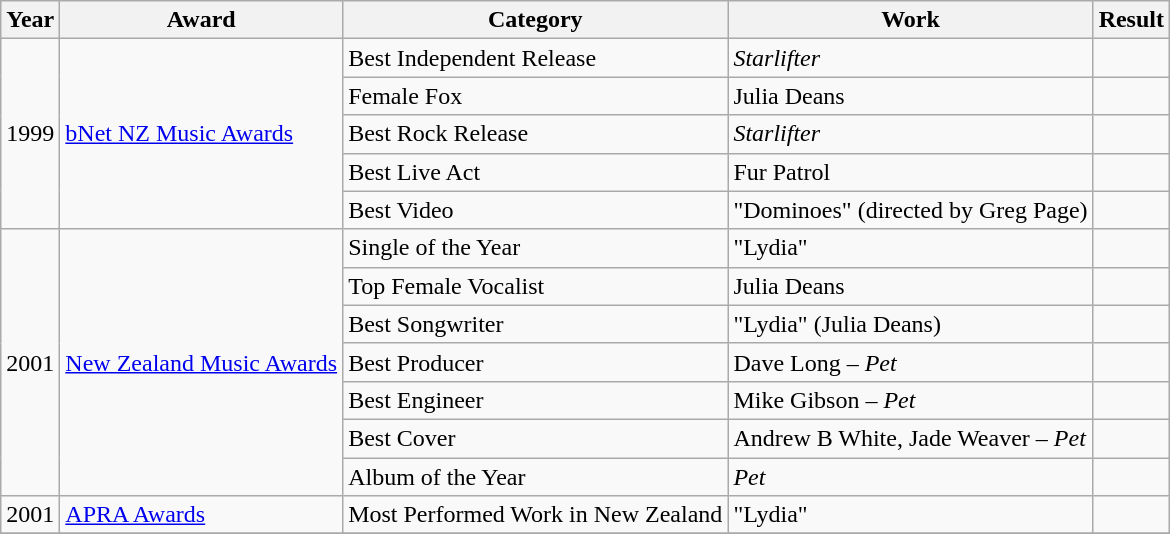<table class="wikitable">
<tr>
<th>Year</th>
<th>Award</th>
<th>Category</th>
<th>Work</th>
<th>Result</th>
</tr>
<tr>
<td rowspan="5">1999</td>
<td rowspan="5"><a href='#'>bNet NZ Music Awards</a></td>
<td>Best Independent Release</td>
<td><em>Starlifter</em></td>
<td></td>
</tr>
<tr>
<td>Female Fox</td>
<td>Julia Deans</td>
<td></td>
</tr>
<tr>
<td>Best Rock Release</td>
<td><em>Starlifter</em></td>
<td></td>
</tr>
<tr>
<td>Best Live Act</td>
<td>Fur Patrol</td>
<td></td>
</tr>
<tr>
<td>Best Video</td>
<td>"Dominoes" (directed by Greg Page)</td>
<td></td>
</tr>
<tr>
<td rowspan="7">2001</td>
<td rowspan="7"><a href='#'>New Zealand Music Awards</a></td>
<td>Single of the Year</td>
<td>"Lydia"</td>
<td></td>
</tr>
<tr>
<td>Top Female Vocalist</td>
<td>Julia Deans</td>
<td></td>
</tr>
<tr>
<td>Best Songwriter</td>
<td>"Lydia" (Julia Deans)</td>
<td></td>
</tr>
<tr>
<td>Best Producer</td>
<td>Dave Long – <em>Pet</em></td>
<td></td>
</tr>
<tr>
<td>Best Engineer</td>
<td>Mike Gibson – <em>Pet</em></td>
<td></td>
</tr>
<tr>
<td>Best Cover</td>
<td>Andrew B White, Jade Weaver – <em>Pet</em></td>
<td></td>
</tr>
<tr>
<td>Album of the Year</td>
<td><em>Pet</em></td>
<td></td>
</tr>
<tr>
<td>2001</td>
<td><a href='#'>APRA Awards</a></td>
<td>Most Performed Work in New Zealand</td>
<td>"Lydia"</td>
<td></td>
</tr>
<tr>
</tr>
</table>
